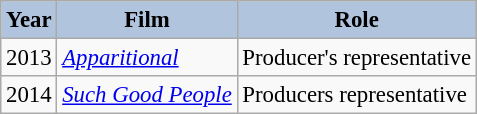<table class="wikitable" style="font-size:95%;">
<tr>
<th style="background:#B0C4DE;">Year</th>
<th style="background:#B0C4DE;">Film</th>
<th style="background:#B0C4DE;">Role</th>
</tr>
<tr>
<td>2013</td>
<td><em><a href='#'>Apparitional</a></em></td>
<td>Producer's representative</td>
</tr>
<tr>
<td>2014</td>
<td><em><a href='#'>Such Good People</a></em></td>
<td>Producers representative</td>
</tr>
</table>
